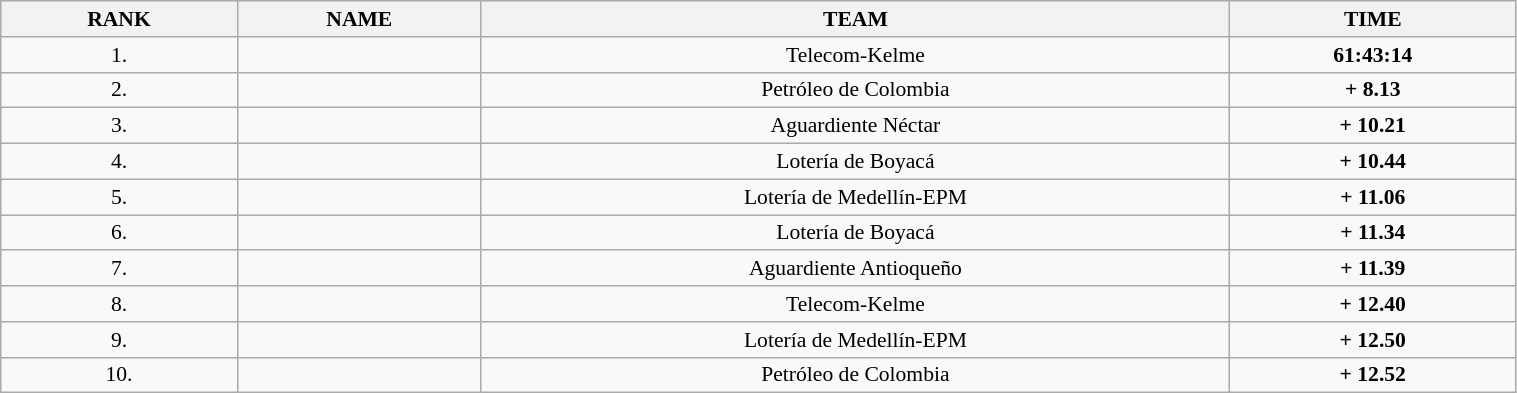<table class="wikitable"  style="font-size:90%; width:80%;">
<tr>
<th>RANK</th>
<th>NAME</th>
<th>TEAM</th>
<th>TIME</th>
</tr>
<tr>
<td style="text-align:center;">1.</td>
<td></td>
<td style="text-align:center;">Telecom-Kelme</td>
<td style="text-align:center;"><strong>61:43:14</strong></td>
</tr>
<tr>
<td style="text-align:center;">2.</td>
<td></td>
<td style="text-align:center;">Petróleo de Colombia</td>
<td style="text-align:center;"><strong>+ 8.13</strong></td>
</tr>
<tr>
<td style="text-align:center;">3.</td>
<td></td>
<td style="text-align:center;">Aguardiente Néctar</td>
<td style="text-align:center;"><strong>+ 10.21</strong></td>
</tr>
<tr>
<td style="text-align:center;">4.</td>
<td></td>
<td style="text-align:center;">Lotería de Boyacá</td>
<td style="text-align:center;"><strong>+ 10.44</strong></td>
</tr>
<tr>
<td style="text-align:center;">5.</td>
<td></td>
<td style="text-align:center;">Lotería de Medellín-EPM</td>
<td style="text-align:center;"><strong>+ 11.06</strong></td>
</tr>
<tr>
<td style="text-align:center;">6.</td>
<td></td>
<td style="text-align:center;">Lotería de Boyacá</td>
<td style="text-align:center;"><strong>+ 11.34</strong></td>
</tr>
<tr>
<td style="text-align:center;">7.</td>
<td></td>
<td style="text-align:center;">Aguardiente Antioqueño</td>
<td style="text-align:center;"><strong>+ 11.39</strong></td>
</tr>
<tr>
<td style="text-align:center;">8.</td>
<td></td>
<td style="text-align:center;">Telecom-Kelme</td>
<td style="text-align:center;"><strong>+ 12.40</strong></td>
</tr>
<tr>
<td style="text-align:center;">9.</td>
<td></td>
<td style="text-align:center;">Lotería de Medellín-EPM</td>
<td style="text-align:center;"><strong>+ 12.50</strong></td>
</tr>
<tr>
<td style="text-align:center;">10.</td>
<td></td>
<td style="text-align:center;">Petróleo de Colombia</td>
<td style="text-align:center;"><strong>+ 12.52</strong></td>
</tr>
</table>
